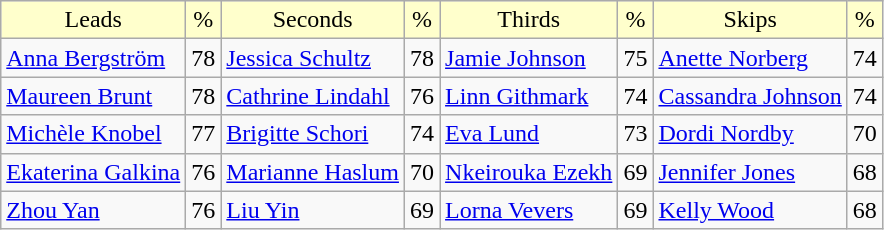<table class="wikitable">
<tr align=center bgcolor="#ffffcc">
<td>Leads</td>
<td>%</td>
<td>Seconds</td>
<td>%</td>
<td>Thirds</td>
<td>%</td>
<td>Skips</td>
<td>%</td>
</tr>
<tr>
<td> <a href='#'>Anna Bergström</a></td>
<td>78</td>
<td> <a href='#'>Jessica Schultz</a></td>
<td>78</td>
<td> <a href='#'>Jamie Johnson</a></td>
<td>75</td>
<td> <a href='#'>Anette Norberg</a></td>
<td>74</td>
</tr>
<tr>
<td> <a href='#'>Maureen Brunt</a></td>
<td>78</td>
<td> <a href='#'>Cathrine Lindahl</a></td>
<td>76</td>
<td> <a href='#'>Linn Githmark</a></td>
<td>74</td>
<td> <a href='#'>Cassandra Johnson</a></td>
<td>74</td>
</tr>
<tr>
<td> <a href='#'>Michèle Knobel</a></td>
<td>77</td>
<td> <a href='#'>Brigitte Schori</a></td>
<td>74</td>
<td> <a href='#'>Eva Lund</a></td>
<td>73</td>
<td> <a href='#'>Dordi Nordby</a></td>
<td>70</td>
</tr>
<tr>
<td> <a href='#'>Ekaterina Galkina</a></td>
<td>76</td>
<td> <a href='#'>Marianne Haslum</a></td>
<td>70</td>
<td> <a href='#'>Nkeirouka Ezekh</a></td>
<td>69</td>
<td> <a href='#'>Jennifer Jones</a></td>
<td>68</td>
</tr>
<tr>
<td> <a href='#'>Zhou Yan</a></td>
<td>76</td>
<td> <a href='#'>Liu Yin</a></td>
<td>69</td>
<td> <a href='#'>Lorna Vevers</a></td>
<td>69</td>
<td> <a href='#'>Kelly Wood</a></td>
<td>68</td>
</tr>
</table>
